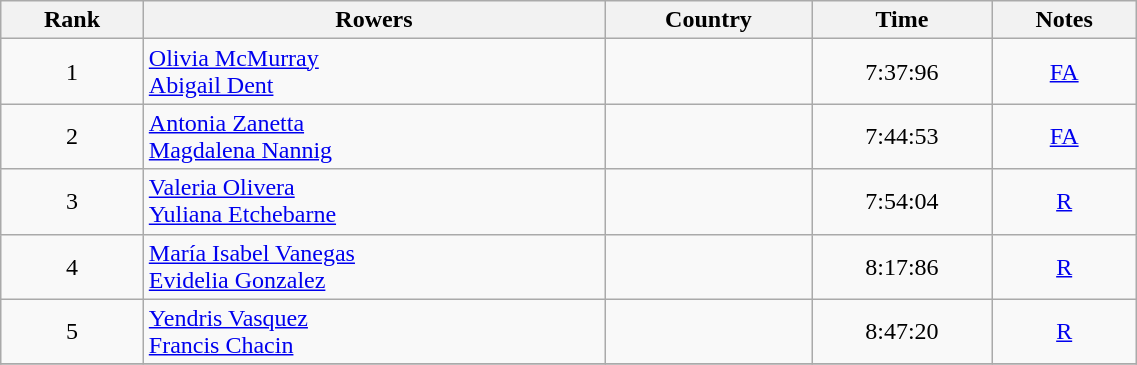<table class="wikitable" width=60% style="text-align:center">
<tr>
<th>Rank</th>
<th>Rowers</th>
<th>Country</th>
<th>Time</th>
<th>Notes</th>
</tr>
<tr>
<td>1</td>
<td align=left><a href='#'>Olivia McMurray</a><br><a href='#'>Abigail Dent</a></td>
<td align=left></td>
<td>7:37:96</td>
<td><a href='#'>FA</a></td>
</tr>
<tr>
<td>2</td>
<td align=left><a href='#'>Antonia Zanetta</a><br><a href='#'>Magdalena Nannig</a></td>
<td align=left></td>
<td>7:44:53</td>
<td><a href='#'>FA</a></td>
</tr>
<tr>
<td>3</td>
<td align=left><a href='#'>Valeria Olivera</a><br><a href='#'>Yuliana Etchebarne</a></td>
<td align=left></td>
<td>7:54:04</td>
<td><a href='#'>R</a></td>
</tr>
<tr>
<td>4</td>
<td align=left><a href='#'>María Isabel Vanegas</a><br><a href='#'>Evidelia Gonzalez</a></td>
<td align=left></td>
<td>8:17:86</td>
<td><a href='#'>R</a></td>
</tr>
<tr>
<td>5</td>
<td align=left><a href='#'>Yendris Vasquez</a><br><a href='#'>Francis Chacin</a></td>
<td align=left></td>
<td>8:47:20</td>
<td><a href='#'>R</a></td>
</tr>
<tr>
</tr>
</table>
